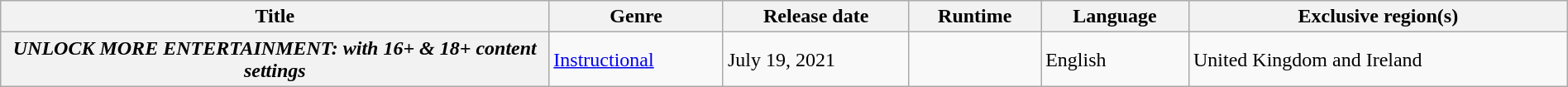<table class="wikitable plainrowheaders sortable" style="width:100%;">
<tr>
<th style="width:35%;">Title</th>
<th>Genre</th>
<th>Release date</th>
<th>Runtime</th>
<th>Language</th>
<th>Exclusive region(s)</th>
</tr>
<tr>
<th scope="row"><em>UNLOCK MORE ENTERTAINMENT: with 16+ & 18+ content settings</em></th>
<td><a href='#'>Instructional</a></td>
<td>July 19, 2021</td>
<td></td>
<td>English</td>
<td>United Kingdom and Ireland</td>
</tr>
</table>
